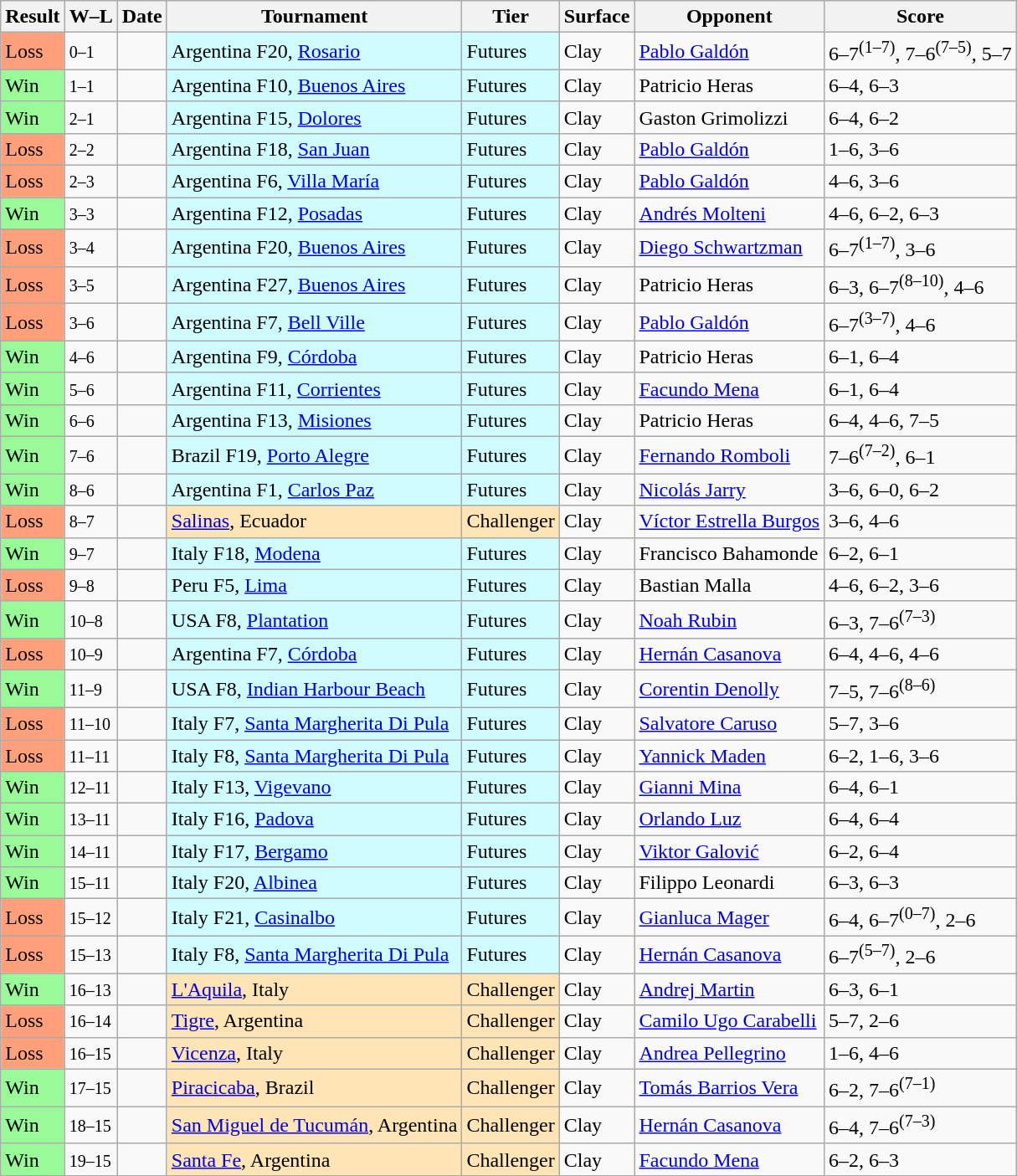<table class="sortable wikitable">
<tr>
<th>Result</th>
<th class="unsortable">W–L</th>
<th>Date</th>
<th>Tournament</th>
<th>Tier</th>
<th>Surface</th>
<th>Opponent</th>
<th class="unsortable">Score</th>
</tr>
<tr>
<td bgcolor=FFA07A>Loss</td>
<td><small>0–1</small></td>
<td></td>
<td style="background:#cffcff;">Argentina F20, <a href='#'>Rosario</a></td>
<td style="background:#cffcff;">Futures</td>
<td>Clay</td>
<td> <a href='#'>Pablo Galdón</a></td>
<td>6–7<sup>(1–7)</sup>, 7–6<sup>(7–5)</sup>, 5–7</td>
</tr>
<tr>
<td bgcolor=98FB98>Win</td>
<td><small>1–1</small></td>
<td></td>
<td style="background:#cffcff;">Argentina F10, <a href='#'>Buenos Aires</a></td>
<td style="background:#cffcff;">Futures</td>
<td>Clay</td>
<td> Patricio Heras</td>
<td>6–4, 6–3</td>
</tr>
<tr>
<td bgcolor=98FB98>Win</td>
<td><small>2–1</small></td>
<td></td>
<td style="background:#cffcff;">Argentina F15, <a href='#'>Dolores</a></td>
<td style="background:#cffcff;">Futures</td>
<td>Clay</td>
<td> Gaston Grimolizzi</td>
<td>6–4, 6–2</td>
</tr>
<tr>
<td bgcolor=FFA07A>Loss</td>
<td><small>2–2</small></td>
<td></td>
<td style="background:#cffcff;">Argentina F18, <a href='#'>San Juan</a></td>
<td style="background:#cffcff;">Futures</td>
<td>Clay</td>
<td> <a href='#'>Pablo Galdón</a></td>
<td>1–6, 3–6</td>
</tr>
<tr>
<td bgcolor=FFA07A>Loss</td>
<td><small>2–3</small></td>
<td></td>
<td style="background:#cffcff;">Argentina F6, <a href='#'>Villa María</a></td>
<td style="background:#cffcff;">Futures</td>
<td>Clay</td>
<td> <a href='#'>Pablo Galdón</a></td>
<td>4–6, 3–6</td>
</tr>
<tr>
<td bgcolor=98FB98>Win</td>
<td><small>3–3</small></td>
<td></td>
<td style="background:#cffcff;">Argentina F12, <a href='#'>Posadas</a></td>
<td style="background:#cffcff;">Futures</td>
<td>Clay</td>
<td> <a href='#'>Andrés Molteni</a></td>
<td>4–6, 6–2, 6–3</td>
</tr>
<tr>
<td bgcolor=FFA07A>Loss</td>
<td><small>3–4</small></td>
<td></td>
<td style="background:#cffcff;">Argentina F20, <a href='#'>Buenos Aires</a></td>
<td style="background:#cffcff;">Futures</td>
<td>Clay</td>
<td> <a href='#'>Diego Schwartzman</a></td>
<td>6–7<sup>(1–7)</sup>, 3–6</td>
</tr>
<tr>
<td bgcolor=FFA07A>Loss</td>
<td><small>3–5</small></td>
<td></td>
<td style="background:#cffcff;">Argentina F27, <a href='#'>Buenos Aires</a></td>
<td style="background:#cffcff;">Futures</td>
<td>Clay</td>
<td> Patricio Heras</td>
<td>6–3, 6–7<sup>(8–10)</sup>, 4–6</td>
</tr>
<tr>
<td bgcolor=FFA07A>Loss</td>
<td><small>3–6</small></td>
<td></td>
<td style="background:#cffcff;">Argentina F7, <a href='#'>Bell Ville</a></td>
<td style="background:#cffcff;">Futures</td>
<td>Clay</td>
<td> <a href='#'>Pablo Galdón</a></td>
<td>6–7<sup>(3–7)</sup>, 4–6</td>
</tr>
<tr>
<td bgcolor=98FB98>Win</td>
<td><small>4–6</small></td>
<td></td>
<td style="background:#cffcff;">Argentina F9, <a href='#'>Córdoba</a></td>
<td style="background:#cffcff;">Futures</td>
<td>Clay</td>
<td> Patricio Heras</td>
<td>6–1, 6–4</td>
</tr>
<tr>
<td bgcolor=98FB98>Win</td>
<td><small>5–6</small></td>
<td></td>
<td style="background:#cffcff;">Argentina F11, <a href='#'>Corrientes</a></td>
<td style="background:#cffcff;">Futures</td>
<td>Clay</td>
<td> <a href='#'>Facundo Mena</a></td>
<td>6–1, 6–4</td>
</tr>
<tr>
<td bgcolor=98FB98>Win</td>
<td><small>6–6</small></td>
<td></td>
<td style="background:#cffcff;">Argentina F13, <a href='#'>Misiones</a></td>
<td style="background:#cffcff;">Futures</td>
<td>Clay</td>
<td> Patricio Heras</td>
<td>6–4, 4–6, 7–5</td>
</tr>
<tr>
<td bgcolor=98FB98>Win</td>
<td><small>7–6</small></td>
<td></td>
<td style="background:#cffcff;">Brazil F19, <a href='#'>Porto Alegre</a></td>
<td style="background:#cffcff;">Futures</td>
<td>Clay</td>
<td> <a href='#'>Fernando Romboli</a></td>
<td>7–6<sup>(7–2)</sup>, 6–1</td>
</tr>
<tr>
<td bgcolor=98FB98>Win</td>
<td><small>8–6</small></td>
<td></td>
<td style="background:#cffcff;">Argentina F1, <a href='#'>Carlos Paz</a></td>
<td style="background:#cffcff;">Futures</td>
<td>Clay</td>
<td> <a href='#'>Nicolás Jarry</a></td>
<td>3–6, 6–0, 6–2</td>
</tr>
<tr>
<td bgcolor=FFA07A>Loss</td>
<td><small>8–7</small></td>
<td><a href='#'></a></td>
<td style="background:moccasin;"><a href='#'>Salinas</a>, Ecuador</td>
<td style="background:moccasin;">Challenger</td>
<td>Clay</td>
<td> <a href='#'>Víctor Estrella Burgos</a></td>
<td>3–6, 4–6</td>
</tr>
<tr>
<td bgcolor=98FB98>Win</td>
<td><small>9–7</small></td>
<td></td>
<td style="background:#cffcff;">Italy F18, <a href='#'>Modena</a></td>
<td style="background:#cffcff;">Futures</td>
<td>Clay</td>
<td> Francisco Bahamonde</td>
<td>6–2, 6–1</td>
</tr>
<tr>
<td bgcolor=FFA07A>Loss</td>
<td><small>9–8</small></td>
<td></td>
<td style="background:#cffcff;">Peru F5, <a href='#'>Lima</a></td>
<td style="background:#cffcff;">Futures</td>
<td>Clay</td>
<td> Bastian Malla</td>
<td>4–6, 6–2, 3–6</td>
</tr>
<tr>
<td bgcolor=98FB98>Win</td>
<td><small>10–8</small></td>
<td></td>
<td style="background:#cffcff;">USA F8, <a href='#'>Plantation</a></td>
<td style="background:#cffcff;">Futures</td>
<td>Clay</td>
<td> <a href='#'>Noah Rubin</a></td>
<td>6–3, 7–6<sup>(7–3)</sup></td>
</tr>
<tr>
<td bgcolor=FFA07A>Loss</td>
<td><small>10–9</small></td>
<td></td>
<td style="background:#cffcff;">Argentina F7, <a href='#'>Córdoba</a></td>
<td style="background:#cffcff;">Futures</td>
<td>Clay</td>
<td> <a href='#'>Hernán Casanova</a></td>
<td>6–4, 4–6, 4–6</td>
</tr>
<tr>
<td bgcolor=98FB98>Win</td>
<td><small>11–9</small></td>
<td></td>
<td style="background:#cffcff;">USA F8, <a href='#'>Indian Harbour Beach</a></td>
<td style="background:#cffcff;">Futures</td>
<td>Clay</td>
<td> <a href='#'>Corentin Denolly</a></td>
<td>7–5, 7–6<sup>(8–6)</sup></td>
</tr>
<tr>
<td bgcolor=FFA07A>Loss</td>
<td><small>11–10</small></td>
<td></td>
<td style="background:#cffcff;">Italy F7, <a href='#'>Santa Margherita Di Pula</a></td>
<td style="background:#cffcff;">Futures</td>
<td>Clay</td>
<td> <a href='#'>Salvatore Caruso</a></td>
<td>5–7, 3–6</td>
</tr>
<tr>
<td bgcolor=FFA07A>Loss</td>
<td><small>11–11</small></td>
<td></td>
<td style="background:#cffcff;">Italy F8, <a href='#'>Santa Margherita Di Pula</a></td>
<td style="background:#cffcff;">Futures</td>
<td>Clay</td>
<td> <a href='#'>Yannick Maden</a></td>
<td>6–2, 1–6, 3–6</td>
</tr>
<tr>
<td bgcolor=98FB98>Win</td>
<td><small>12–11</small></td>
<td></td>
<td style="background:#cffcff;">Italy F13, <a href='#'>Vigevano</a></td>
<td style="background:#cffcff;">Futures</td>
<td>Clay</td>
<td> <a href='#'>Gianni Mina</a></td>
<td>6–4, 6–1</td>
</tr>
<tr>
<td bgcolor=98FB98>Win</td>
<td><small>13–11</small></td>
<td></td>
<td style="background:#cffcff;">Italy F16, <a href='#'>Padova</a></td>
<td style="background:#cffcff;">Futures</td>
<td>Clay</td>
<td> <a href='#'>Orlando Luz</a></td>
<td>6–4, 6–4</td>
</tr>
<tr>
<td bgcolor=98FB98>Win</td>
<td><small>14–11</small></td>
<td></td>
<td style="background:#cffcff;">Italy F17, <a href='#'>Bergamo</a></td>
<td style="background:#cffcff;">Futures</td>
<td>Clay</td>
<td> <a href='#'>Viktor Galović</a></td>
<td>6–2, 6–4</td>
</tr>
<tr>
<td bgcolor=98FB98>Win</td>
<td><small>15–11</small></td>
<td></td>
<td style="background:#cffcff;">Italy F20, <a href='#'>Albinea</a></td>
<td style="background:#cffcff;">Futures</td>
<td>Clay</td>
<td> Filippo Leonardi</td>
<td>6–3, 6–3</td>
</tr>
<tr>
<td bgcolor=FFA07A>Loss</td>
<td><small>15–12</small></td>
<td></td>
<td style="background:#cffcff;">Italy F21, <a href='#'>Casinalbo</a></td>
<td style="background:#cffcff;">Futures</td>
<td>Clay</td>
<td> <a href='#'>Gianluca Mager</a></td>
<td>6–4, 6–7<sup>(0–7)</sup>, 2–6</td>
</tr>
<tr>
<td bgcolor=FFA07A>Loss</td>
<td><small>15–13</small></td>
<td></td>
<td style="background:#cffcff;">Italy F8, <a href='#'>Santa Margherita Di Pula</a></td>
<td style="background:#cffcff;">Futures</td>
<td>Clay</td>
<td> <a href='#'>Hernán Casanova</a></td>
<td>6–7<sup>(5–7)</sup>, 2–6</td>
</tr>
<tr>
<td bgcolor=98FB98>Win</td>
<td><small>16–13</small></td>
<td><a href='#'></a></td>
<td style="background:moccasin;"><a href='#'>L'Aquila</a>, Italy</td>
<td style="background:moccasin;">Challenger</td>
<td>Clay</td>
<td> <a href='#'>Andrej Martin</a></td>
<td>6–3, 6–1</td>
</tr>
<tr>
<td bgcolor=FFA07A>Loss</td>
<td><small>16–14</small></td>
<td><a href='#'></a></td>
<td style="background:moccasin;"><a href='#'>Tigre</a>, Argentina</td>
<td style="background:moccasin;">Challenger</td>
<td>Clay</td>
<td> <a href='#'>Camilo Ugo Carabelli</a></td>
<td>5–7, 2–6</td>
</tr>
<tr>
<td bgcolor=FFA07A>Loss</td>
<td><small>16–15</small></td>
<td><a href='#'></a></td>
<td style="background:moccasin;"><a href='#'>Vicenza</a>, Italy</td>
<td style="background:moccasin;">Challenger</td>
<td>Clay</td>
<td> <a href='#'>Andrea Pellegrino</a></td>
<td>1–6, 4–6</td>
</tr>
<tr>
<td bgcolor=98FB98>Win</td>
<td><small>17–15</small></td>
<td><a href='#'></a></td>
<td style="background:moccasin;"><a href='#'>Piracicaba</a>, Brazil</td>
<td style="background:moccasin;">Challenger</td>
<td>Clay</td>
<td> <a href='#'>Tomás Barrios Vera</a></td>
<td>6–2, 7–6<sup>(7–1)</sup></td>
</tr>
<tr>
<td bgcolor=98FB98>Win</td>
<td><small>18–15</small></td>
<td><a href='#'></a></td>
<td style="background:moccasin;"><a href='#'>San Miguel de Tucumán</a>, Argentina</td>
<td style="background:moccasin;">Challenger</td>
<td>Clay</td>
<td> <a href='#'>Hernán Casanova</a></td>
<td>6–4, 7–6<sup>(7–3)</sup></td>
</tr>
<tr>
<td bgcolor=98FB98>Win</td>
<td><small>19–15</small></td>
<td><a href='#'></a></td>
<td style="background:moccasin;"><a href='#'>Santa Fe</a>, Argentina</td>
<td style="background:moccasin;">Challenger</td>
<td>Clay</td>
<td> <a href='#'>Facundo Mena</a></td>
<td>6–2, 6–3</td>
</tr>
</table>
